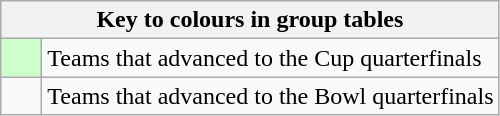<table class="wikitable" style="text-align: center;">
<tr>
<th colspan=2>Key to colours in group tables</th>
</tr>
<tr>
<td style="background:#cfc; width:20px;"></td>
<td align=left>Teams that advanced to the Cup quarterfinals</td>
</tr>
<tr>
<td></td>
<td align=left>Teams that advanced to the Bowl quarterfinals</td>
</tr>
</table>
